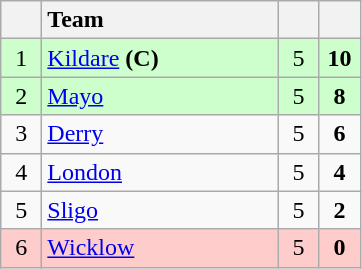<table class="wikitable" style="text-align:center">
<tr>
<th width="20"></th>
<th style="width:150px; text-align:left;">Team</th>
<th width="20"></th>
<th width="20"></th>
</tr>
<tr style="background:#cfc;">
<td>1</td>
<td style="text-align:left;"> <a href='#'>Kildare</a> <strong>(C)</strong></td>
<td>5</td>
<td><strong>10</strong></td>
</tr>
<tr style="background:#cfc;">
<td>2</td>
<td style="text-align:left;"> <a href='#'>Mayo</a></td>
<td>5</td>
<td><strong>8</strong></td>
</tr>
<tr>
<td>3</td>
<td style="text-align:left;"> <a href='#'>Derry</a></td>
<td>5</td>
<td><strong>6</strong></td>
</tr>
<tr>
<td>4</td>
<td style="text-align:left;"> <a href='#'>London</a></td>
<td>5</td>
<td><strong>4</strong></td>
</tr>
<tr>
<td>5</td>
<td style="text-align:left;"> <a href='#'>Sligo</a></td>
<td>5</td>
<td><strong>2</strong></td>
</tr>
<tr style="background:#fcc;">
<td>6</td>
<td style="text-align:left;"> <a href='#'>Wicklow</a></td>
<td>5</td>
<td><strong>0</strong></td>
</tr>
</table>
